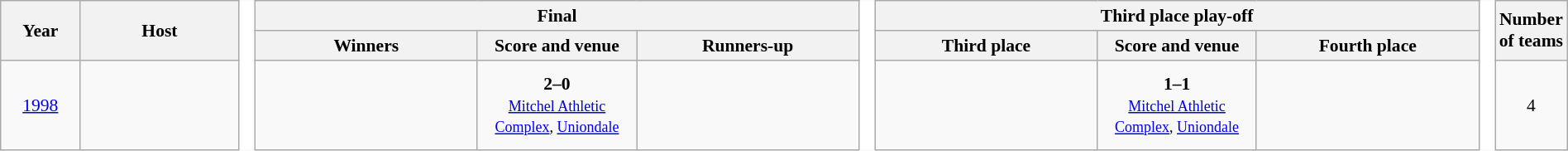<table class="wikitable" style="font-size: 90%; text-align: center; width: 100%;">
<tr>
<th rowspan="2" width="5%">Year</th>
<th rowspan="2" width="10%">Host</th>
<td rowspan="21" width="1%" style="background-color:#ffffff;border-top-style:hidden;border-bottom-style:hidden;"></td>
<th colspan="3">Final</th>
<td rowspan="21" width="1%" style="background-color:#ffffff;border-top-style:hidden;border-bottom-style:hidden;"></td>
<th colspan="3">Third place play-off</th>
<td rowspan="21" width="1%" style="background-color:#ffffff;border-top-style:hidden;border-bottom-style:hidden;"></td>
<th rowspan="2" width="4%">Number of teams</th>
</tr>
<tr>
<th width="14%">Winners</th>
<th width="10%">Score and venue</th>
<th width="14%">Runners-up</th>
<th width="14%">Third place</th>
<th width="10%">Score and venue</th>
<th width="14%">Fourth place</th>
</tr>
<tr style="height: 5em;">
<td><a href='#'>1998</a></td>
<td align="left"></td>
<td><strong></strong></td>
<td><strong>2–0</strong><br><small><a href='#'>Mitchel Athletic Complex</a>, <a href='#'>Uniondale</a></small></td>
<td></td>
<td></td>
<td><strong>1–1</strong> <br><small><a href='#'>Mitchel Athletic Complex</a>, <a href='#'>Uniondale</a></small></td>
<td></td>
<td>4</td>
</tr>
</table>
